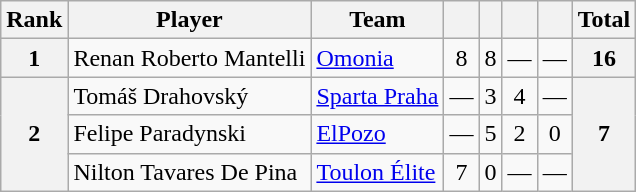<table class="wikitable" style="text-align:center">
<tr>
<th>Rank</th>
<th>Player</th>
<th>Team</th>
<th></th>
<th></th>
<th></th>
<th></th>
<th>Total</th>
</tr>
<tr>
<th>1</th>
<td align=left> Renan Roberto Mantelli</td>
<td align=left> <a href='#'>Omonia</a></td>
<td>8</td>
<td>8</td>
<td>—</td>
<td>—</td>
<th>16</th>
</tr>
<tr>
<th rowspan=3>2</th>
<td align=left> Tomáš Drahovský</td>
<td align=left> <a href='#'>Sparta Praha</a></td>
<td>—</td>
<td>3</td>
<td>4</td>
<td>—</td>
<th rowspan=3>7</th>
</tr>
<tr>
<td align=left> Felipe Paradynski</td>
<td align=left> <a href='#'>ElPozo</a></td>
<td>—</td>
<td>5</td>
<td>2</td>
<td>0</td>
</tr>
<tr>
<td align=left> Nilton Tavares De Pina</td>
<td align=left> <a href='#'>Toulon Élite</a></td>
<td>7</td>
<td>0</td>
<td>—</td>
<td>—</td>
</tr>
</table>
